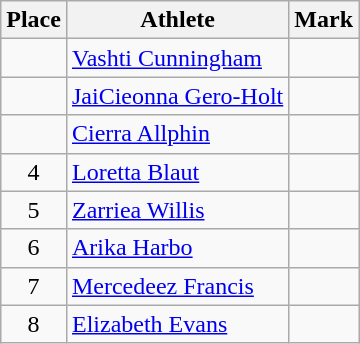<table class="wikitable">
<tr>
<th>Place</th>
<th>Athlete</th>
<th>Mark</th>
</tr>
<tr>
<td align=center></td>
<td><a href='#'>Vashti Cunningham</a></td>
<td></td>
</tr>
<tr>
<td align=center></td>
<td><a href='#'>JaiCieonna Gero-Holt</a></td>
<td></td>
</tr>
<tr>
<td align=center></td>
<td><a href='#'>Cierra Allphin</a></td>
<td></td>
</tr>
<tr>
<td align=center>4</td>
<td><a href='#'>Loretta Blaut</a></td>
<td></td>
</tr>
<tr>
<td align=center>5</td>
<td><a href='#'>Zarriea Willis</a></td>
<td></td>
</tr>
<tr>
<td align=center>6</td>
<td><a href='#'>Arika Harbo</a></td>
<td></td>
</tr>
<tr>
<td align=center>7</td>
<td><a href='#'>Mercedeez Francis</a></td>
<td></td>
</tr>
<tr>
<td align=center>8</td>
<td><a href='#'>Elizabeth Evans</a></td>
<td></td>
</tr>
</table>
